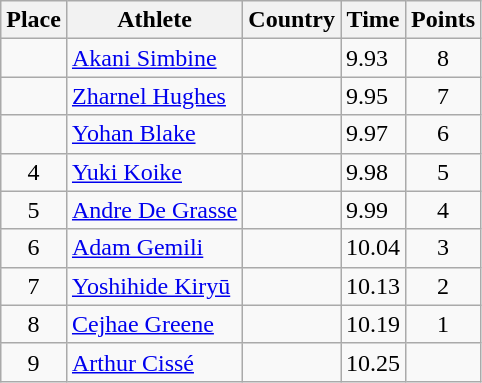<table class="wikitable">
<tr>
<th>Place</th>
<th>Athlete</th>
<th>Country</th>
<th>Time</th>
<th>Points</th>
</tr>
<tr>
<td align=center></td>
<td><a href='#'>Akani Simbine</a></td>
<td></td>
<td>9.93</td>
<td align=center>8</td>
</tr>
<tr>
<td align=center></td>
<td><a href='#'>Zharnel Hughes</a></td>
<td></td>
<td>9.95</td>
<td align=center>7</td>
</tr>
<tr>
<td align=center></td>
<td><a href='#'>Yohan Blake</a></td>
<td></td>
<td>9.97</td>
<td align=center>6</td>
</tr>
<tr>
<td align=center>4</td>
<td><a href='#'>Yuki Koike</a></td>
<td></td>
<td>9.98</td>
<td align=center>5</td>
</tr>
<tr>
<td align=center>5</td>
<td><a href='#'>Andre De Grasse</a></td>
<td></td>
<td>9.99</td>
<td align=center>4</td>
</tr>
<tr>
<td align=center>6</td>
<td><a href='#'>Adam Gemili</a></td>
<td></td>
<td>10.04</td>
<td align=center>3</td>
</tr>
<tr>
<td align=center>7</td>
<td><a href='#'>Yoshihide Kiryū</a></td>
<td></td>
<td>10.13</td>
<td align=center>2</td>
</tr>
<tr>
<td align=center>8</td>
<td><a href='#'>Cejhae Greene</a></td>
<td></td>
<td>10.19</td>
<td align=center>1</td>
</tr>
<tr>
<td align=center>9</td>
<td><a href='#'>Arthur Cissé</a></td>
<td></td>
<td>10.25</td>
<td align=center></td>
</tr>
</table>
